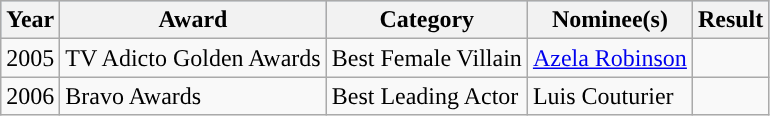<table class="wikitable">
<tr style="background:#b0c4de;">
<th>Year</th>
<th>Award</th>
<th>Category</th>
<th>Nominee(s)</th>
<th>Result</th>
</tr>
<tr>
<td>2005</td>
<td>TV Adicto Golden Awards</td>
<td>Best Female Villain</td>
<td><a href='#'>Azela Robinson</a></td>
<td></td>
</tr>
<tr>
<td>2006</td>
<td>Bravo Awards</td>
<td>Best Leading Actor</td>
<td>Luis Couturier</td>
<td></td>
</tr>
</table>
